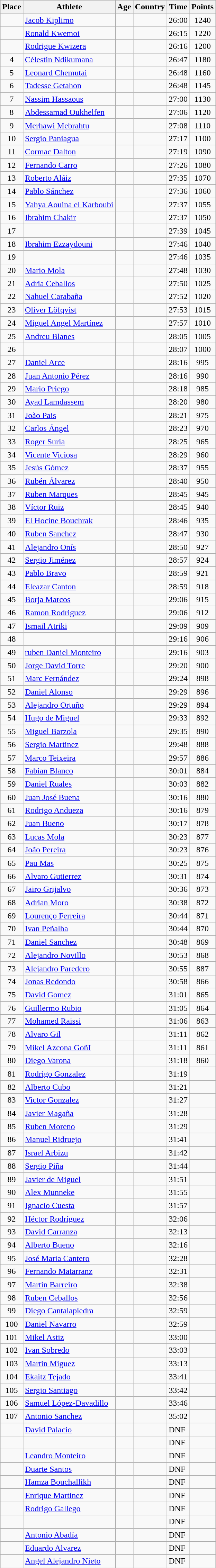<table class="wikitable mw-datatable sortable">
<tr>
<th>Place</th>
<th>Athlete</th>
<th>Age</th>
<th>Country</th>
<th>Time</th>
<th>Points</th>
</tr>
<tr>
<td align=center></td>
<td><a href='#'>Jacob Kiplimo</a></td>
<td></td>
<td></td>
<td>26:00</td>
<td align=center>1240</td>
</tr>
<tr>
<td align=center></td>
<td><a href='#'>Ronald Kwemoi</a></td>
<td></td>
<td></td>
<td>26:15</td>
<td align=center>1220</td>
</tr>
<tr>
<td align=center></td>
<td><a href='#'>Rodrigue Kwizera</a></td>
<td></td>
<td></td>
<td>26:16</td>
<td align=center>1200</td>
</tr>
<tr>
<td align=center>4</td>
<td><a href='#'>Célestin Ndikumana</a></td>
<td></td>
<td></td>
<td>26:47</td>
<td align=center>1180</td>
</tr>
<tr>
<td align=center>5</td>
<td><a href='#'>Leonard Chemutai</a></td>
<td></td>
<td></td>
<td>26:48</td>
<td align=center>1160</td>
</tr>
<tr>
<td align=center>6</td>
<td><a href='#'>Tadesse Getahon</a></td>
<td></td>
<td></td>
<td>26:48</td>
<td align=center>1145</td>
</tr>
<tr>
<td align=center>7</td>
<td><a href='#'>Nassim Hassaous</a></td>
<td></td>
<td></td>
<td>27:00</td>
<td align=center>1130</td>
</tr>
<tr>
<td align=center>8</td>
<td><a href='#'>Abdessamad Oukhelfen</a></td>
<td></td>
<td></td>
<td>27:06</td>
<td align=center>1120</td>
</tr>
<tr>
<td align=center>9</td>
<td><a href='#'>Merhawi Mebrahtu</a></td>
<td></td>
<td></td>
<td>27:08</td>
<td align=center>1110</td>
</tr>
<tr>
<td align=center>10</td>
<td><a href='#'>Sergio Paniagua</a></td>
<td></td>
<td></td>
<td>27:17</td>
<td align=center>1100</td>
</tr>
<tr>
<td align=center>11</td>
<td><a href='#'>Cormac Dalton</a></td>
<td></td>
<td></td>
<td>27:19</td>
<td align=center>1090</td>
</tr>
<tr>
<td align=center>12</td>
<td><a href='#'>Fernando Carro</a></td>
<td></td>
<td></td>
<td>27:26</td>
<td align=center>1080</td>
</tr>
<tr>
<td align=center>13</td>
<td><a href='#'>Roberto Aláiz</a></td>
<td></td>
<td></td>
<td>27:35</td>
<td align=center>1070</td>
</tr>
<tr>
<td align=center>14</td>
<td><a href='#'>Pablo Sánchez</a></td>
<td></td>
<td></td>
<td>27:36</td>
<td align=center>1060</td>
</tr>
<tr>
<td align=center>15</td>
<td><a href='#'>Yahya Aouina el Karboubi</a></td>
<td></td>
<td></td>
<td>27:37</td>
<td align=center>1055</td>
</tr>
<tr>
<td align=center>16</td>
<td><a href='#'>Ibrahim Chakir</a></td>
<td></td>
<td></td>
<td>27:37</td>
<td align=center>1050</td>
</tr>
<tr>
<td align=center>17</td>
<td></td>
<td></td>
<td></td>
<td>27:39</td>
<td align=center>1045</td>
</tr>
<tr>
<td align=center>18</td>
<td><a href='#'>Ibrahim Ezzaydouni</a></td>
<td></td>
<td></td>
<td>27:46</td>
<td align=center>1040</td>
</tr>
<tr>
<td align=center>19</td>
<td></td>
<td></td>
<td></td>
<td>27:46</td>
<td align=center>1035</td>
</tr>
<tr>
<td align=center>20</td>
<td><a href='#'>Mario Mola</a></td>
<td></td>
<td></td>
<td>27:48</td>
<td align=center>1030</td>
</tr>
<tr>
<td align=center>21</td>
<td><a href='#'>Adria Ceballos</a></td>
<td></td>
<td></td>
<td>27:50</td>
<td align=center>1025</td>
</tr>
<tr>
<td align=center>22</td>
<td><a href='#'>Nahuel Carabaña</a></td>
<td></td>
<td></td>
<td>27:52</td>
<td align=center>1020</td>
</tr>
<tr>
<td align=center>23</td>
<td><a href='#'>Oliver Löfqvist</a></td>
<td></td>
<td></td>
<td>27:53</td>
<td align=center>1015</td>
</tr>
<tr>
<td align=center>24</td>
<td><a href='#'>Miguel Angel Martínez</a></td>
<td></td>
<td></td>
<td>27:57</td>
<td align=center>1010</td>
</tr>
<tr>
<td align=center>25</td>
<td><a href='#'>Andreu Blanes</a></td>
<td></td>
<td></td>
<td>28:05</td>
<td align=center>1005</td>
</tr>
<tr>
<td align=center>26</td>
<td></td>
<td></td>
<td></td>
<td>28:07</td>
<td align=center>1000</td>
</tr>
<tr>
<td align=center>27</td>
<td><a href='#'>Daniel Arce</a></td>
<td></td>
<td></td>
<td>28:16</td>
<td align=center>995</td>
</tr>
<tr>
<td align=center>28</td>
<td><a href='#'>Juan Antonio Pérez</a></td>
<td></td>
<td></td>
<td>28:16</td>
<td align=center>990</td>
</tr>
<tr>
<td align=center>29</td>
<td><a href='#'>Mario Priego</a></td>
<td></td>
<td></td>
<td>28:18</td>
<td align=center>985</td>
</tr>
<tr>
<td align=center>30</td>
<td><a href='#'>Ayad Lamdassem</a></td>
<td></td>
<td></td>
<td>28:20</td>
<td align=center>980</td>
</tr>
<tr>
<td align=center>31</td>
<td><a href='#'>João Pais</a></td>
<td></td>
<td></td>
<td>28:21</td>
<td align=center>975</td>
</tr>
<tr>
<td align=center>32</td>
<td><a href='#'>Carlos Ángel</a></td>
<td></td>
<td></td>
<td>28:23</td>
<td align=center>970</td>
</tr>
<tr>
<td align=center>33</td>
<td><a href='#'>Roger Suria</a></td>
<td></td>
<td></td>
<td>28:25</td>
<td align=center>965</td>
</tr>
<tr>
<td align=center>34</td>
<td><a href='#'>Vicente Viciosa</a></td>
<td></td>
<td></td>
<td>28:29</td>
<td align=center>960</td>
</tr>
<tr>
<td align=center>35</td>
<td><a href='#'>Jesús Gómez</a></td>
<td></td>
<td></td>
<td>28:37</td>
<td align=center>955</td>
</tr>
<tr>
<td align=center>36</td>
<td><a href='#'>Rubén Álvarez</a></td>
<td></td>
<td></td>
<td>28:40</td>
<td align=center>950</td>
</tr>
<tr>
<td align=center>37</td>
<td><a href='#'>Ruben Marques</a></td>
<td></td>
<td></td>
<td>28:45</td>
<td align=center>945</td>
</tr>
<tr>
<td align=center>38</td>
<td><a href='#'>Víctor Ruiz</a></td>
<td></td>
<td></td>
<td>28:45</td>
<td align=center>940</td>
</tr>
<tr>
<td align=center>39</td>
<td><a href='#'>El Hocine Bouchrak</a></td>
<td></td>
<td></td>
<td>28:46</td>
<td align=center>935</td>
</tr>
<tr>
<td align=center>40</td>
<td><a href='#'>Ruben Sanchez</a></td>
<td></td>
<td></td>
<td>28:47</td>
<td align=center>930</td>
</tr>
<tr>
<td align=center>41</td>
<td><a href='#'>Alejandro Onís</a></td>
<td></td>
<td></td>
<td>28:50</td>
<td align=center>927</td>
</tr>
<tr>
<td align=center>42</td>
<td><a href='#'>Sergio Jiménez</a></td>
<td></td>
<td></td>
<td>28:57</td>
<td align=center>924</td>
</tr>
<tr>
<td align=center>43</td>
<td><a href='#'>Pablo Bravo</a></td>
<td></td>
<td></td>
<td>28:59</td>
<td align=center>921</td>
</tr>
<tr>
<td align=center>44</td>
<td><a href='#'>Eleazar Canton</a></td>
<td></td>
<td></td>
<td>28:59</td>
<td align=center>918</td>
</tr>
<tr>
<td align=center>45</td>
<td><a href='#'>Borja Marcos</a></td>
<td></td>
<td></td>
<td>29:06</td>
<td align=center>915</td>
</tr>
<tr>
<td align=center>46</td>
<td><a href='#'>Ramon Rodriguez</a></td>
<td></td>
<td></td>
<td>29:06</td>
<td align=center>912</td>
</tr>
<tr>
<td align=center>47</td>
<td><a href='#'>Ismail Atriki</a></td>
<td></td>
<td></td>
<td>29:09</td>
<td align=center>909</td>
</tr>
<tr>
<td align=center>48</td>
<td></td>
<td></td>
<td></td>
<td>29:16</td>
<td align=center>906</td>
</tr>
<tr>
<td align=center>49</td>
<td><a href='#'>ruben Daniel Monteiro</a></td>
<td></td>
<td></td>
<td>29:16</td>
<td align=center>903</td>
</tr>
<tr>
<td align=center>50</td>
<td><a href='#'>Jorge David Torre</a></td>
<td></td>
<td></td>
<td>29:20</td>
<td align=center>900</td>
</tr>
<tr>
<td align=center>51</td>
<td><a href='#'>Marc Fernández</a></td>
<td></td>
<td></td>
<td>29:24</td>
<td align=center>898</td>
</tr>
<tr>
<td align=center>52</td>
<td><a href='#'>Daniel Alonso</a></td>
<td></td>
<td></td>
<td>29:29</td>
<td align=center>896</td>
</tr>
<tr>
<td align=center>53</td>
<td><a href='#'>Alejandro Ortuño</a></td>
<td></td>
<td></td>
<td>29:29</td>
<td align=center>894</td>
</tr>
<tr>
<td align=center>54</td>
<td><a href='#'>Hugo de Miguel</a></td>
<td></td>
<td></td>
<td>29:33</td>
<td align=center>892</td>
</tr>
<tr>
<td align=center>55</td>
<td><a href='#'>Miguel Barzola</a></td>
<td></td>
<td></td>
<td>29:35</td>
<td align=center>890</td>
</tr>
<tr>
<td align=center>56</td>
<td><a href='#'>Sergio Martinez</a></td>
<td></td>
<td></td>
<td>29:48</td>
<td align=center>888</td>
</tr>
<tr>
<td align=center>57</td>
<td><a href='#'>Marco Teixeira</a></td>
<td></td>
<td></td>
<td>29:57</td>
<td align=center>886</td>
</tr>
<tr>
<td align=center>58</td>
<td><a href='#'>Fabian Blanco</a></td>
<td></td>
<td></td>
<td>30:01</td>
<td align=center>884</td>
</tr>
<tr>
<td align=center>59</td>
<td><a href='#'>Daniel Ruales</a></td>
<td></td>
<td></td>
<td>30:03</td>
<td align=center>882</td>
</tr>
<tr>
<td align=center>60</td>
<td><a href='#'>Juan José Buena</a></td>
<td></td>
<td></td>
<td>30:16</td>
<td align=center>880</td>
</tr>
<tr>
<td align=center>61</td>
<td><a href='#'>Rodrigo Andueza</a></td>
<td></td>
<td></td>
<td>30:16</td>
<td align=center>879</td>
</tr>
<tr>
<td align=center>62</td>
<td><a href='#'>Juan Bueno</a></td>
<td></td>
<td></td>
<td>30:17</td>
<td align=center>878</td>
</tr>
<tr>
<td align=center>63</td>
<td><a href='#'>Lucas Mola</a></td>
<td></td>
<td></td>
<td>30:23</td>
<td align=center>877</td>
</tr>
<tr>
<td align=center>64</td>
<td><a href='#'>João Pereira</a></td>
<td></td>
<td></td>
<td>30:23</td>
<td align=center>876</td>
</tr>
<tr>
<td align=center>65</td>
<td><a href='#'>Pau Mas</a></td>
<td></td>
<td></td>
<td>30:25</td>
<td align=center>875</td>
</tr>
<tr>
<td align=center>66</td>
<td><a href='#'>Alvaro Gutierrez</a></td>
<td></td>
<td></td>
<td>30:31</td>
<td align=center>874</td>
</tr>
<tr>
<td align=center>67</td>
<td><a href='#'>Jairo Grijalvo</a></td>
<td></td>
<td></td>
<td>30:36</td>
<td align=center>873</td>
</tr>
<tr>
<td align=center>68</td>
<td><a href='#'>Adrian Moro</a></td>
<td></td>
<td></td>
<td>30:38</td>
<td align=center>872</td>
</tr>
<tr>
<td align=center>69</td>
<td><a href='#'>Lourenço Ferreira</a></td>
<td></td>
<td></td>
<td>30:44</td>
<td align=center>871</td>
</tr>
<tr>
<td align=center>70</td>
<td><a href='#'>Ivan Peñalba</a></td>
<td></td>
<td></td>
<td>30:44</td>
<td align=center>870</td>
</tr>
<tr>
<td align=center>71</td>
<td><a href='#'>Daniel Sanchez</a></td>
<td></td>
<td></td>
<td>30:48</td>
<td align=center>869</td>
</tr>
<tr>
<td align=center>72</td>
<td><a href='#'>Alejandro Novillo</a></td>
<td></td>
<td></td>
<td>30:53</td>
<td align=center>868</td>
</tr>
<tr>
<td align=center>73</td>
<td><a href='#'>Alejandro Paredero</a></td>
<td></td>
<td></td>
<td>30:55</td>
<td align=center>887</td>
</tr>
<tr>
<td align=center>74</td>
<td><a href='#'>Jonas Redondo</a></td>
<td></td>
<td></td>
<td>30:58</td>
<td align=center>866</td>
</tr>
<tr>
<td align=center>75</td>
<td><a href='#'>David Gomez</a></td>
<td></td>
<td></td>
<td>31:01</td>
<td align=center>865</td>
</tr>
<tr>
<td align=center>76</td>
<td><a href='#'>Guillermo Rubio</a></td>
<td></td>
<td></td>
<td>31:05</td>
<td align=center>864</td>
</tr>
<tr>
<td align=center>77</td>
<td><a href='#'>Mohamed Raissi</a></td>
<td></td>
<td></td>
<td>31:06</td>
<td align=center>863</td>
</tr>
<tr>
<td align=center>78</td>
<td><a href='#'>Alvaro Gil</a></td>
<td></td>
<td></td>
<td>31:11</td>
<td align=center>862</td>
</tr>
<tr>
<td align=center>79</td>
<td><a href='#'>Mikel Azcona GoñI</a></td>
<td></td>
<td></td>
<td>31:11</td>
<td align=center>861</td>
</tr>
<tr>
<td align=center>80</td>
<td><a href='#'>Diego Varona</a></td>
<td></td>
<td></td>
<td>31:18</td>
<td align=center>860</td>
</tr>
<tr>
<td align=center>81</td>
<td><a href='#'>Rodrigo Gonzalez</a></td>
<td></td>
<td></td>
<td>31:19</td>
<td align=center></td>
</tr>
<tr>
<td align=center>82</td>
<td><a href='#'>Alberto Cubo</a></td>
<td></td>
<td></td>
<td>31:21</td>
<td align=center></td>
</tr>
<tr>
<td align=center>83</td>
<td><a href='#'>Victor Gonzalez</a></td>
<td></td>
<td></td>
<td>31:27</td>
<td align=center></td>
</tr>
<tr>
<td align=center>84</td>
<td><a href='#'>Javier Magaña</a></td>
<td></td>
<td></td>
<td>31:28</td>
<td align=center></td>
</tr>
<tr>
<td align=center>85</td>
<td><a href='#'>Ruben Moreno</a></td>
<td></td>
<td></td>
<td>31:29</td>
<td align=center></td>
</tr>
<tr>
<td align=center>86</td>
<td><a href='#'>Manuel Ridruejo</a></td>
<td></td>
<td></td>
<td>31:41</td>
<td align=center></td>
</tr>
<tr>
<td align=center>87</td>
<td><a href='#'>Israel Arbizu</a></td>
<td></td>
<td></td>
<td>31:42</td>
<td align=center></td>
</tr>
<tr>
<td align=center>88</td>
<td><a href='#'>Sergio Piña</a></td>
<td></td>
<td></td>
<td>31:44</td>
<td align=center></td>
</tr>
<tr>
<td align=center>89</td>
<td><a href='#'>Javier de Miguel</a></td>
<td></td>
<td></td>
<td>31:51</td>
<td align=center></td>
</tr>
<tr>
<td align=center>90</td>
<td><a href='#'>Alex Munneke</a></td>
<td></td>
<td></td>
<td>31:55</td>
<td align=center></td>
</tr>
<tr>
<td align=center>91</td>
<td><a href='#'>Ignacio Cuesta</a></td>
<td></td>
<td></td>
<td>31:57</td>
<td align=center></td>
</tr>
<tr>
<td align=center>92</td>
<td><a href='#'>Héctor Rodríguez</a></td>
<td></td>
<td></td>
<td>32:06</td>
<td align=center></td>
</tr>
<tr>
<td align=center>93</td>
<td><a href='#'>David Carranza</a></td>
<td></td>
<td></td>
<td>32:13</td>
<td align=center></td>
</tr>
<tr>
<td align=center>94</td>
<td><a href='#'>Alberto Bueno</a></td>
<td></td>
<td></td>
<td>32:16</td>
<td align=center></td>
</tr>
<tr>
<td align=center>95</td>
<td><a href='#'>José Maria Cantero</a></td>
<td></td>
<td></td>
<td>32:28</td>
<td align=center></td>
</tr>
<tr>
<td align=center>96</td>
<td><a href='#'>Fernando Matarranz</a></td>
<td></td>
<td></td>
<td>32:31</td>
<td align=center></td>
</tr>
<tr>
<td align=center>97</td>
<td><a href='#'>Martin Barreiro</a></td>
<td></td>
<td></td>
<td>32:38</td>
<td align=center></td>
</tr>
<tr>
<td align=center>98</td>
<td><a href='#'>Ruben Ceballos</a></td>
<td></td>
<td></td>
<td>32:56</td>
<td align=center></td>
</tr>
<tr>
<td align=center>99</td>
<td><a href='#'>Diego Cantalapiedra</a></td>
<td></td>
<td></td>
<td>32:59</td>
<td align=center></td>
</tr>
<tr>
<td align=center>100</td>
<td><a href='#'>Daniel Navarro</a></td>
<td></td>
<td></td>
<td>32:59</td>
<td align=center></td>
</tr>
<tr>
<td align=center>101</td>
<td><a href='#'>Mikel Astiz</a></td>
<td></td>
<td></td>
<td>33:00</td>
<td align=center></td>
</tr>
<tr>
<td align=center>102</td>
<td><a href='#'>Ivan Sobredo</a></td>
<td></td>
<td></td>
<td>33:03</td>
<td align=center></td>
</tr>
<tr>
<td align=center>103</td>
<td><a href='#'>Martin Miguez</a></td>
<td></td>
<td></td>
<td>33:13</td>
<td align=center></td>
</tr>
<tr>
<td align=center>104</td>
<td><a href='#'>Ekaitz Tejado</a></td>
<td></td>
<td></td>
<td>33:41</td>
<td align=center></td>
</tr>
<tr>
<td align=center>105</td>
<td><a href='#'>Sergio Santiago</a></td>
<td></td>
<td></td>
<td>33:42</td>
<td align=center></td>
</tr>
<tr>
<td align=center>106</td>
<td><a href='#'>Samuel López-Davadillo</a></td>
<td></td>
<td></td>
<td>33:46</td>
<td align=center></td>
</tr>
<tr>
<td align=center>107</td>
<td><a href='#'>Antonio Sanchez</a></td>
<td></td>
<td></td>
<td>35:02</td>
<td align=center></td>
</tr>
<tr>
<td align=center></td>
<td><a href='#'>David Palacio</a></td>
<td></td>
<td></td>
<td>DNF</td>
<td align=center></td>
</tr>
<tr>
<td align=center></td>
<td></td>
<td></td>
<td></td>
<td>DNF</td>
<td align=center></td>
</tr>
<tr>
<td align=center></td>
<td><a href='#'>Leandro Monteiro</a></td>
<td></td>
<td></td>
<td>DNF</td>
<td align=center></td>
</tr>
<tr>
<td align=center></td>
<td><a href='#'>Duarte Santos</a></td>
<td></td>
<td></td>
<td>DNF</td>
<td align=center></td>
</tr>
<tr>
<td align=center></td>
<td><a href='#'>Hamza Bouchallikh</a></td>
<td></td>
<td></td>
<td>DNF</td>
<td align=center></td>
</tr>
<tr>
<td align=center></td>
<td><a href='#'>Enrique Martinez</a></td>
<td></td>
<td></td>
<td>DNF</td>
<td align=center></td>
</tr>
<tr>
<td align=center></td>
<td><a href='#'>Rodrigo Gallego</a></td>
<td></td>
<td></td>
<td>DNF</td>
<td align=center></td>
</tr>
<tr>
<td align=center></td>
<td></td>
<td></td>
<td></td>
<td>DNF</td>
<td align=center></td>
</tr>
<tr>
<td align=center></td>
<td><a href='#'>Antonio Abadía</a></td>
<td></td>
<td></td>
<td>DNF</td>
<td align=center></td>
</tr>
<tr>
<td align=center></td>
<td><a href='#'>Eduardo Alvarez</a></td>
<td></td>
<td></td>
<td>DNF</td>
<td align=center></td>
</tr>
<tr>
<td align=center></td>
<td><a href='#'>Angel Alejandro Nieto</a></td>
<td></td>
<td></td>
<td>DNF</td>
<td align=center></td>
</tr>
</table>
